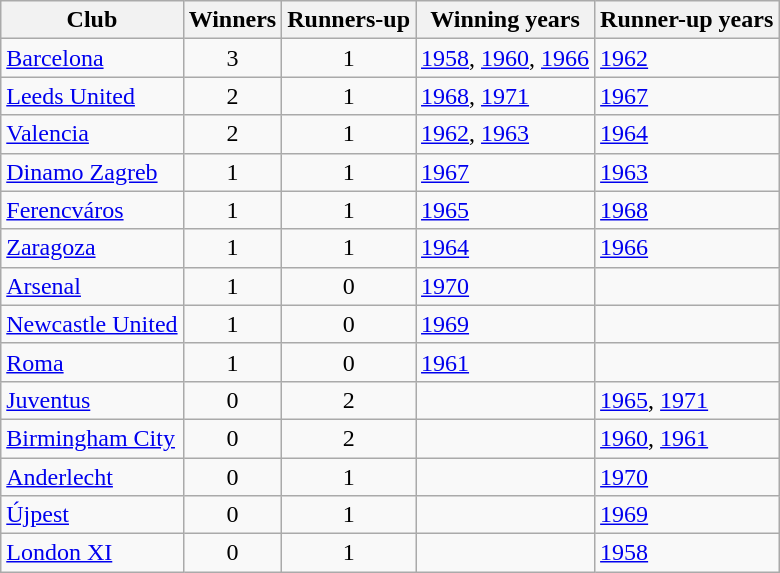<table class="wikitable sortable">
<tr>
<th>Club</th>
<th>Winners</th>
<th>Runners-up</th>
<th class="unsortable">Winning years</th>
<th class="unsortable">Runner-up years</th>
</tr>
<tr>
<td> <a href='#'>Barcelona</a></td>
<td style="text-align:center;">3</td>
<td style="text-align:center;">1</td>
<td><a href='#'>1958</a>, <a href='#'>1960</a>, <a href='#'>1966</a></td>
<td><a href='#'>1962</a></td>
</tr>
<tr>
<td> <a href='#'>Leeds United</a></td>
<td style="text-align:center;">2</td>
<td style="text-align:center;">1</td>
<td><a href='#'>1968</a>, <a href='#'>1971</a></td>
<td><a href='#'>1967</a></td>
</tr>
<tr>
<td> <a href='#'>Valencia</a></td>
<td style="text-align:center;">2</td>
<td style="text-align:center;">1</td>
<td><a href='#'>1962</a>, <a href='#'>1963</a></td>
<td><a href='#'>1964</a></td>
</tr>
<tr>
<td> <a href='#'>Dinamo Zagreb</a></td>
<td style="text-align:center;">1</td>
<td style="text-align:center;">1</td>
<td><a href='#'>1967</a></td>
<td><a href='#'>1963</a></td>
</tr>
<tr>
<td> <a href='#'>Ferencváros</a></td>
<td style="text-align:center;">1</td>
<td style="text-align:center;">1</td>
<td><a href='#'>1965</a></td>
<td><a href='#'>1968</a></td>
</tr>
<tr>
<td> <a href='#'>Zaragoza</a></td>
<td style="text-align:center;">1</td>
<td style="text-align:center;">1</td>
<td><a href='#'>1964</a></td>
<td><a href='#'>1966</a></td>
</tr>
<tr>
<td> <a href='#'>Arsenal</a></td>
<td style="text-align:center;">1</td>
<td style="text-align:center;">0</td>
<td><a href='#'>1970</a></td>
<td></td>
</tr>
<tr>
<td> <a href='#'>Newcastle United</a></td>
<td style="text-align:center;">1</td>
<td style="text-align:center;">0</td>
<td><a href='#'>1969</a></td>
<td></td>
</tr>
<tr>
<td> <a href='#'>Roma</a></td>
<td style="text-align:center;">1</td>
<td style="text-align:center;">0</td>
<td><a href='#'>1961</a></td>
<td></td>
</tr>
<tr>
<td> <a href='#'>Juventus</a></td>
<td style="text-align:center;">0</td>
<td style="text-align:center;">2</td>
<td></td>
<td><a href='#'>1965</a>, <a href='#'>1971</a></td>
</tr>
<tr>
<td> <a href='#'>Birmingham City</a></td>
<td style="text-align:center;">0</td>
<td style="text-align:center;">2</td>
<td></td>
<td><a href='#'>1960</a>, <a href='#'>1961</a></td>
</tr>
<tr>
<td> <a href='#'>Anderlecht</a></td>
<td style="text-align:center;">0</td>
<td style="text-align:center;">1</td>
<td></td>
<td><a href='#'>1970</a></td>
</tr>
<tr>
<td> <a href='#'>Újpest</a></td>
<td style="text-align:center;">0</td>
<td style="text-align:center;">1</td>
<td></td>
<td><a href='#'>1969</a></td>
</tr>
<tr>
<td> <a href='#'>London XI</a></td>
<td style="text-align:center;">0</td>
<td style="text-align:center;">1</td>
<td></td>
<td><a href='#'>1958</a></td>
</tr>
</table>
